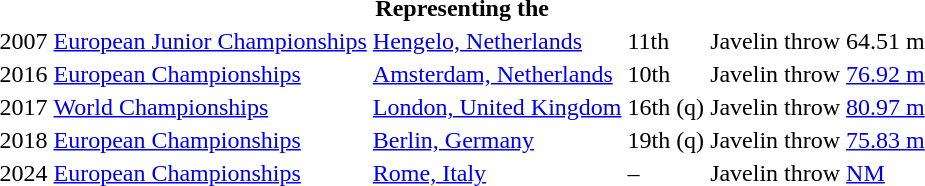<table>
<tr>
<th colspan="6">Representing the </th>
</tr>
<tr>
<td>2007</td>
<td><a href='#'>European Junior Championships</a></td>
<td><a href='#'>Hengelo, Netherlands</a></td>
<td>11th</td>
<td>Javelin throw</td>
<td>64.51 m</td>
</tr>
<tr>
<td>2016</td>
<td><a href='#'>European Championships</a></td>
<td><a href='#'>Amsterdam, Netherlands</a></td>
<td>10th</td>
<td>Javelin throw</td>
<td><a href='#'>76.92 m</a></td>
</tr>
<tr>
<td>2017</td>
<td><a href='#'>World Championships</a></td>
<td><a href='#'>London, United Kingdom</a></td>
<td>16th (q)</td>
<td>Javelin throw</td>
<td><a href='#'>80.97 m</a></td>
</tr>
<tr>
<td>2018</td>
<td><a href='#'>European Championships</a></td>
<td><a href='#'>Berlin, Germany</a></td>
<td>19th (q)</td>
<td>Javelin throw</td>
<td><a href='#'>75.83 m</a></td>
</tr>
<tr>
<td>2024</td>
<td><a href='#'>European Championships</a></td>
<td><a href='#'>Rome, Italy</a></td>
<td>–</td>
<td>Javelin throw</td>
<td><a href='#'>NM</a></td>
</tr>
</table>
